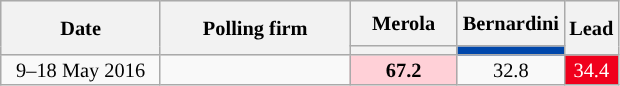<table class="wikitable collapsible" style="text-align:center;font-size:85%;line-height:13px">
<tr style="height:30px; background-color:#E9E9E9">
<th style="width:100px;" rowspan="2">Date</th>
<th style="width:120px;" rowspan="2">Polling firm</th>
<th style="width:65px;">Merola</th>
<th style="width:65px;">Bernardini</th>
<th style="width:25px;" rowspan="2">Lead</th>
</tr>
<tr>
<th style="background:"></th>
<th style="background:#0047AB;"></th>
</tr>
<tr>
<td>9–18 May 2016</td>
<td></td>
<td style="background:#FFD0D7"><strong>67.2</strong></td>
<td>32.8</td>
<td style="background:#F0001C; color:white;">34.4</td>
</tr>
</table>
